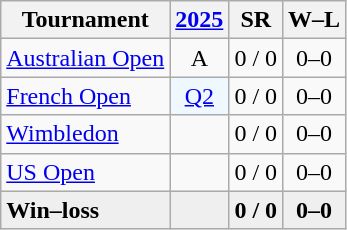<table class=wikitable style=text-align:center>
<tr>
<th>Tournament</th>
<th><a href='#'>2025</a></th>
<th>SR</th>
<th>W–L</th>
</tr>
<tr>
<td style=text-align:left><a href='#'>Australian Open</a></td>
<td>A</td>
<td>0 / 0</td>
<td>0–0</td>
</tr>
<tr>
<td style=text-align:left><a href='#'>French Open</a></td>
<td bgcolor=#f0f8ff><a href='#'>Q2</a></td>
<td>0 / 0</td>
<td>0–0</td>
</tr>
<tr>
<td style=text-align:left><a href='#'>Wimbledon</a></td>
<td></td>
<td>0 / 0</td>
<td>0–0</td>
</tr>
<tr>
<td style=text-align:left><a href='#'>US Open</a></td>
<td></td>
<td>0 / 0</td>
<td>0–0</td>
</tr>
<tr style=background:#efefef;font-weight:bold>
<td style=text-align:left>Win–loss</td>
<td></td>
<td>0 / 0</td>
<td>0–0</td>
</tr>
</table>
